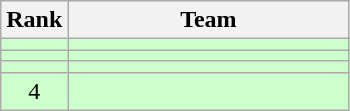<table class=wikitable style="text-align:center;">
<tr>
<th>Rank</th>
<th width=180>Team</th>
</tr>
<tr bgcolor=#CCFFCC>
<td></td>
<td align=left></td>
</tr>
<tr bgcolor=#CCFFCC>
<td></td>
<td align=left></td>
</tr>
<tr bgcolor=#CCFFCC>
<td></td>
<td align=left></td>
</tr>
<tr bgcolor=#CCFFCC>
<td>4</td>
<td align=left></td>
</tr>
</table>
